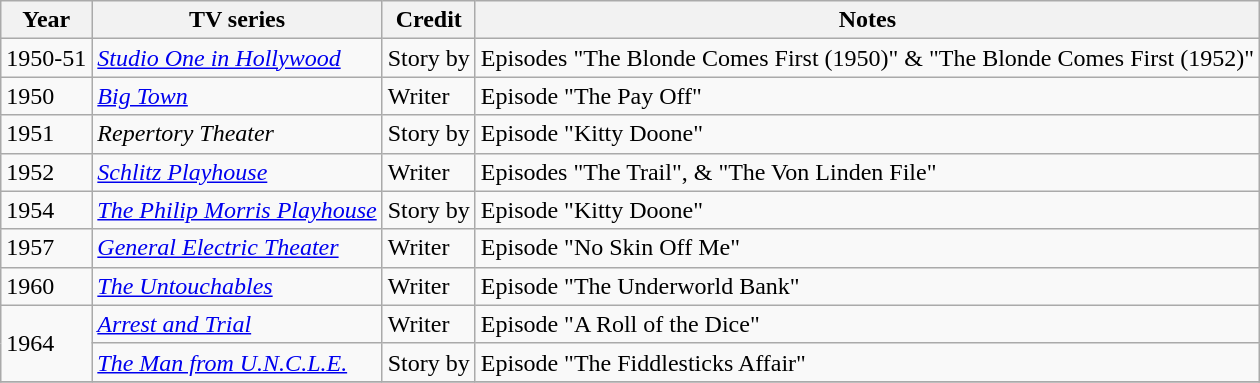<table class="wikitable">
<tr>
<th>Year</th>
<th>TV series</th>
<th>Credit</th>
<th>Notes</th>
</tr>
<tr>
<td>1950-51</td>
<td><em><a href='#'>Studio One in Hollywood</a></em></td>
<td>Story by</td>
<td>Episodes "The Blonde Comes First (1950)" & "The Blonde Comes First (1952)"</td>
</tr>
<tr>
<td>1950</td>
<td><em><a href='#'>Big Town</a></em></td>
<td>Writer</td>
<td>Episode "The Pay Off"</td>
</tr>
<tr>
<td>1951</td>
<td><em>Repertory Theater</em></td>
<td>Story by</td>
<td>Episode "Kitty Doone"</td>
</tr>
<tr>
<td>1952</td>
<td><em><a href='#'>Schlitz Playhouse</a></em></td>
<td>Writer</td>
<td>Episodes "The Trail", & "The Von Linden File"</td>
</tr>
<tr>
<td>1954</td>
<td><em><a href='#'>The Philip Morris Playhouse</a></em></td>
<td>Story by</td>
<td>Episode "Kitty Doone"</td>
</tr>
<tr>
<td>1957</td>
<td><em><a href='#'>General Electric Theater</a></em></td>
<td>Writer</td>
<td>Episode "No Skin Off Me"</td>
</tr>
<tr>
<td>1960</td>
<td><em><a href='#'>The Untouchables</a></em></td>
<td>Writer</td>
<td>Episode "The Underworld Bank"</td>
</tr>
<tr>
<td rowspan="2">1964</td>
<td><em><a href='#'>Arrest and Trial</a></em></td>
<td>Writer</td>
<td>Episode "A Roll of the Dice"</td>
</tr>
<tr>
<td><em><a href='#'>The Man from U.N.C.L.E.</a></em></td>
<td>Story by</td>
<td>Episode "The Fiddlesticks Affair"</td>
</tr>
<tr>
</tr>
</table>
